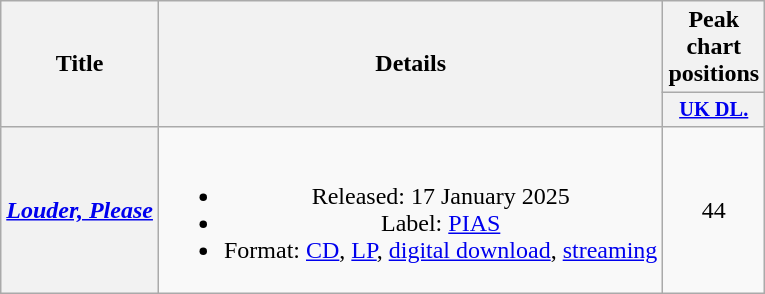<table class="wikitable plainrowheaders" style="text-align:center;">
<tr>
<th scope="col" rowspan="2">Title</th>
<th scope="col" rowspan="2">Details</th>
<th scope="col" colspan="1">Peak chart positions</th>
</tr>
<tr>
<th scope="col" style="width:3.5em;font-size:85%"><a href='#'>UK DL.</a><br></th>
</tr>
<tr>
<th scope="row"><em><a href='#'>Louder, Please</a></em></th>
<td><br><ul><li>Released: 17 January 2025</li><li>Label: <a href='#'>PIAS</a></li><li>Format: <a href='#'>CD</a>, <a href='#'>LP</a>, <a href='#'>digital download</a>, <a href='#'>streaming</a></li></ul></td>
<td>44</td>
</tr>
</table>
